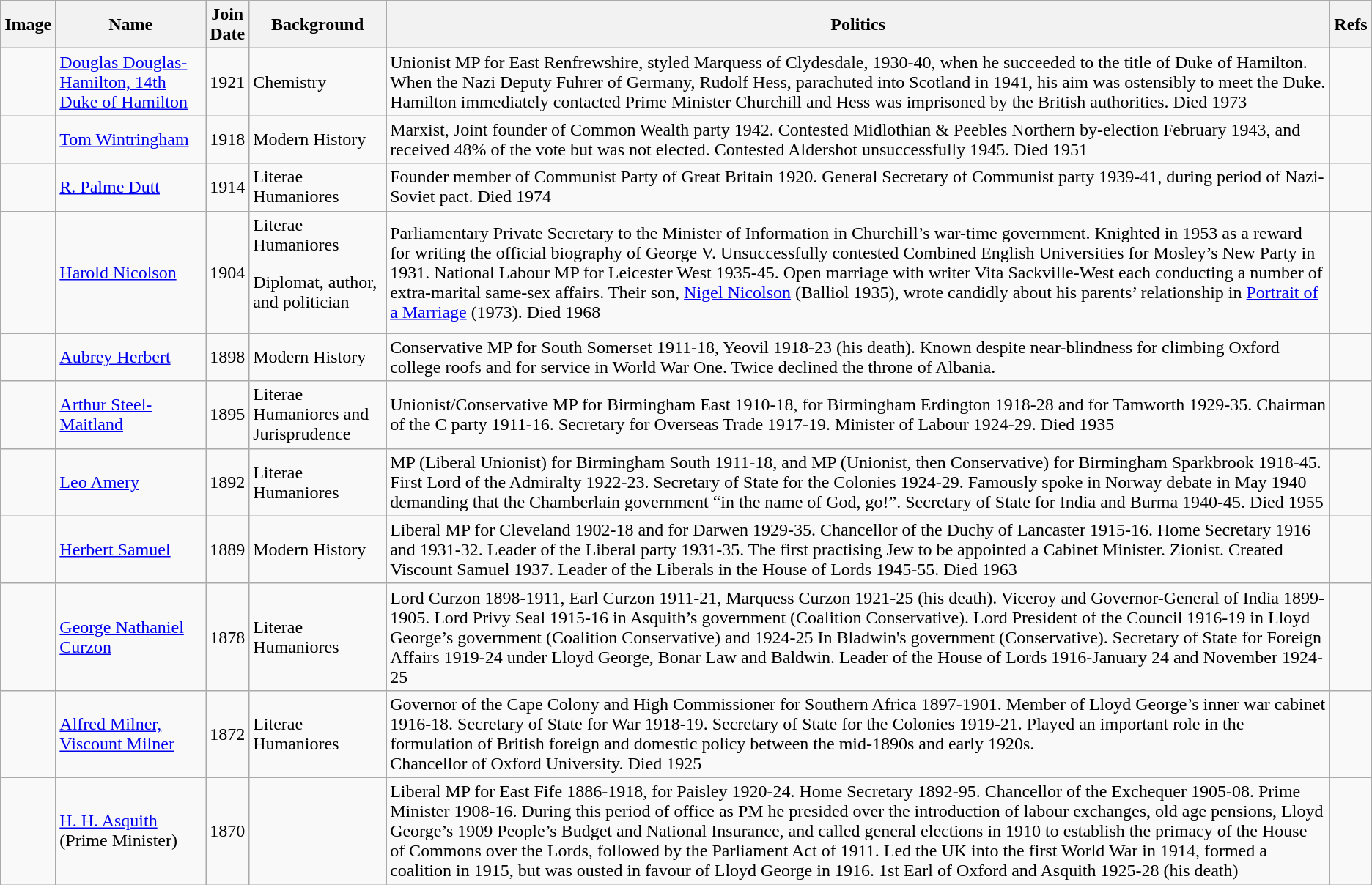<table class="wikitable sortable">
<tr>
<th class="unsortable">Image</th>
<th>Name</th>
<th>Join<br>Date</th>
<th>Background</th>
<th>Politics</th>
<th>Refs</th>
</tr>
<tr>
<td></td>
<td><a href='#'>Douglas Douglas-Hamilton, 14th Duke of Hamilton</a></td>
<td>1921</td>
<td>Chemistry</td>
<td>Unionist MP for East Renfrewshire, styled Marquess of Clydesdale, 1930-40, when he succeeded to the title of Duke of Hamilton. When the Nazi Deputy Fuhrer of Germany, Rudolf Hess, parachuted into Scotland in 1941, his aim was ostensibly to meet the Duke. Hamilton immediately contacted Prime Minister Churchill and Hess was imprisoned by the British authorities. Died 1973</td>
<td></td>
</tr>
<tr>
<td></td>
<td><a href='#'>Tom Wintringham</a></td>
<td>1918</td>
<td>Modern History</td>
<td>Marxist, Joint founder of Common Wealth party 1942. Contested Midlothian & Peebles Northern by-election February 1943, and received 48% of the vote but was not elected. Contested Aldershot unsuccessfully 1945. Died 1951</td>
<td></td>
</tr>
<tr>
<td></td>
<td><a href='#'>R. Palme Dutt</a></td>
<td>1914</td>
<td>Literae Humaniores</td>
<td>Founder member of Communist Party of Great Britain 1920. General Secretary of Communist party 1939-41, during period of Nazi-Soviet pact. Died 1974</td>
<td></td>
</tr>
<tr>
<td></td>
<td><a href='#'>Harold Nicolson</a></td>
<td>1904</td>
<td>Literae Humaniores<p>Diplomat, author, and politician</p></td>
<td>Parliamentary Private Secretary to the Minister of Information in Churchill’s war-time government. Knighted in 1953 as a reward for writing the official biography of George V. Unsuccessfully contested Combined English Universities for Mosley’s New Party in 1931. National Labour MP for Leicester West 1935-45. Open marriage with writer Vita Sackville-West each conducting a number of extra-marital same-sex affairs. Their son, <a href='#'>Nigel Nicolson</a> (Balliol 1935), wrote candidly about his parents’ relationship in <a href='#'>Portrait of a Marriage</a> (1973). Died 1968</td>
<td></td>
</tr>
<tr>
<td></td>
<td><a href='#'>Aubrey Herbert</a></td>
<td>1898</td>
<td>Modern History</td>
<td>Conservative MP for South Somerset 1911-18, Yeovil 1918-23 (his death). Known despite near-blindness for climbing Oxford college roofs and for service in World War One. Twice declined the throne of Albania.</td>
<td></td>
</tr>
<tr>
<td></td>
<td><a href='#'>Arthur Steel-Maitland</a></td>
<td>1895</td>
<td>Literae Humaniores and Jurisprudence</td>
<td>Unionist/Conservative MP for Birmingham East 1910-18, for Birmingham Erdington 1918-28 and for Tamworth 1929-35. Chairman of the C party 1911-16.  Secretary for Overseas Trade 1917-19. Minister of Labour 1924-29. Died 1935</td>
<td></td>
</tr>
<tr>
<td></td>
<td><a href='#'>Leo Amery</a></td>
<td>1892</td>
<td>Literae Humaniores</td>
<td>MP (Liberal Unionist) for Birmingham South 1911-18, and MP (Unionist, then Conservative) for Birmingham Sparkbrook 1918-45. First Lord of the Admiralty 1922-23. Secretary of State for the Colonies 1924-29. Famously spoke in Norway debate in May 1940 demanding that the Chamberlain government “in the name of God, go!”.  Secretary of State for India and Burma 1940-45. Died 1955</td>
<td></td>
</tr>
<tr>
<td></td>
<td><a href='#'>Herbert Samuel</a></td>
<td>1889</td>
<td>Modern History</td>
<td>Liberal MP for Cleveland 1902-18 and for Darwen 1929-35. Chancellor of the Duchy of Lancaster 1915-16. Home Secretary 1916 and 1931-32. Leader of the Liberal party 1931-35. The first practising Jew to be appointed a Cabinet Minister. Zionist. Created Viscount Samuel 1937.  Leader of the Liberals in the House of Lords 1945-55. Died 1963</td>
<td><br></td>
</tr>
<tr>
<td></td>
<td><a href='#'>George Nathaniel Curzon</a></td>
<td>1878</td>
<td>Literae Humaniores</td>
<td>Lord Curzon 1898-1911, Earl Curzon 1911-21, Marquess Curzon 1921-25 (his death).  Viceroy and Governor-General of India 1899-1905. Lord Privy Seal 1915-16 in Asquith’s government (Coalition Conservative).  Lord President of the Council 1916-19 in Lloyd George’s government (Coalition Conservative) and 1924-25 In Bladwin's government (Conservative). Secretary of State for Foreign Affairs 1919-24 under Lloyd George, Bonar Law and Baldwin. Leader of the House of Lords 1916-January 24 and November 1924-25</td>
<td></td>
</tr>
<tr>
<td></td>
<td><a href='#'>Alfred Milner, Viscount Milner</a></td>
<td>1872</td>
<td>Literae Humaniores</td>
<td>Governor of the Cape Colony and High Commissioner for Southern Africa 1897-1901. Member of Lloyd George’s inner war cabinet 1916-18. Secretary of State for War 1918-19. Secretary of State for the Colonies 1919-21. Played an important role in the formulation of British foreign and domestic policy between the mid-1890s and early 1920s.<br> Chancellor of Oxford University. Died 1925</td>
<td></td>
</tr>
<tr>
<td></td>
<td><a href='#'>H. H. Asquith</a><br>(Prime Minister)</td>
<td>1870</td>
<td></td>
<td>Liberal MP for East Fife 1886-1918, for Paisley 1920-24. Home Secretary 1892-95. Chancellor of the Exchequer 1905-08. Prime Minister 1908-16. During this period of office as PM he presided over the introduction of labour exchanges, old age pensions, Lloyd George’s 1909 People’s Budget and National Insurance, and called general elections in 1910 to establish the primacy of the House of Commons over the Lords, followed by the Parliament Act of 1911. Led the UK into the first World War in 1914, formed a coalition in 1915, but was ousted in favour of Lloyd George in 1916. 1st  Earl of Oxford and Asquith 1925-28 (his death)</td>
<td></td>
</tr>
</table>
